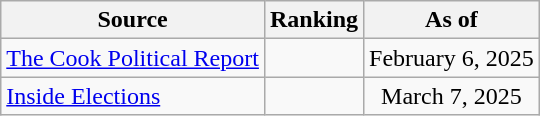<table class="wikitable" style="text-align:center">
<tr>
<th>Source</th>
<th>Ranking</th>
<th>As of</th>
</tr>
<tr>
<td align=left><a href='#'>The Cook Political Report</a></td>
<td></td>
<td>February 6, 2025</td>
</tr>
<tr>
<td align=left><a href='#'>Inside Elections</a></td>
<td></td>
<td>March 7, 2025</td>
</tr>
</table>
